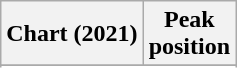<table class="wikitable sortable plainrowheaders" style="text-align:center">
<tr>
<th scope="col">Chart (2021)</th>
<th scope="col">Peak<br>position</th>
</tr>
<tr>
</tr>
<tr>
</tr>
<tr>
</tr>
<tr>
</tr>
</table>
